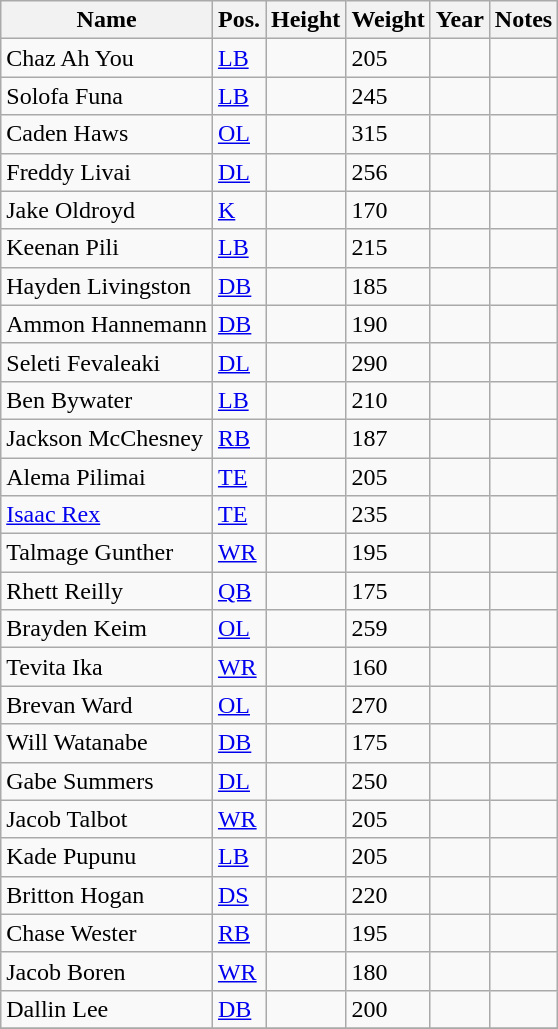<table class="wikitable sortable" border="2">
<tr>
<th>Name</th>
<th>Pos.</th>
<th>Height</th>
<th>Weight</th>
<th>Year</th>
<th>Notes</th>
</tr>
<tr>
<td>Chaz Ah You</td>
<td><a href='#'>LB</a></td>
<td></td>
<td>205</td>
<td></td>
<td></td>
</tr>
<tr>
<td>Solofa Funa</td>
<td><a href='#'>LB</a></td>
<td></td>
<td>245</td>
<td></td>
<td></td>
</tr>
<tr>
<td>Caden Haws</td>
<td><a href='#'>OL</a></td>
<td></td>
<td>315</td>
<td></td>
<td></td>
</tr>
<tr>
<td>Freddy Livai</td>
<td><a href='#'>DL</a></td>
<td></td>
<td>256</td>
<td></td>
<td></td>
</tr>
<tr>
<td>Jake Oldroyd</td>
<td><a href='#'>K</a></td>
<td></td>
<td>170</td>
<td></td>
<td></td>
</tr>
<tr>
<td>Keenan Pili</td>
<td><a href='#'>LB</a></td>
<td></td>
<td>215</td>
<td></td>
<td></td>
</tr>
<tr>
<td>Hayden Livingston</td>
<td><a href='#'>DB</a></td>
<td></td>
<td>185</td>
<td></td>
<td></td>
</tr>
<tr>
<td>Ammon Hannemann</td>
<td><a href='#'>DB</a></td>
<td></td>
<td>190</td>
<td></td>
<td></td>
</tr>
<tr>
<td>Seleti Fevaleaki</td>
<td><a href='#'>DL</a></td>
<td></td>
<td>290</td>
<td></td>
<td></td>
</tr>
<tr>
<td>Ben Bywater</td>
<td><a href='#'>LB</a></td>
<td></td>
<td>210</td>
<td></td>
<td></td>
</tr>
<tr>
<td>Jackson McChesney</td>
<td><a href='#'>RB</a></td>
<td></td>
<td>187</td>
<td></td>
<td></td>
</tr>
<tr>
<td>Alema Pilimai</td>
<td><a href='#'>TE</a></td>
<td></td>
<td>205</td>
<td></td>
<td></td>
</tr>
<tr>
<td><a href='#'>Isaac Rex</a></td>
<td><a href='#'>TE</a></td>
<td></td>
<td>235</td>
<td></td>
<td></td>
</tr>
<tr>
<td>Talmage Gunther</td>
<td><a href='#'>WR</a></td>
<td></td>
<td>195</td>
<td></td>
<td></td>
</tr>
<tr>
<td>Rhett Reilly</td>
<td><a href='#'>QB</a></td>
<td></td>
<td>175</td>
<td></td>
<td></td>
</tr>
<tr>
<td>Brayden Keim</td>
<td><a href='#'>OL</a></td>
<td></td>
<td>259</td>
<td></td>
<td></td>
</tr>
<tr>
<td>Tevita Ika</td>
<td><a href='#'>WR</a></td>
<td></td>
<td>160</td>
<td></td>
<td></td>
</tr>
<tr>
<td>Brevan Ward</td>
<td><a href='#'>OL</a></td>
<td></td>
<td>270</td>
<td></td>
<td></td>
</tr>
<tr>
<td>Will Watanabe</td>
<td><a href='#'>DB</a></td>
<td></td>
<td>175</td>
<td></td>
<td></td>
</tr>
<tr>
<td>Gabe Summers</td>
<td><a href='#'>DL</a></td>
<td></td>
<td>250</td>
<td></td>
<td></td>
</tr>
<tr>
<td>Jacob Talbot</td>
<td><a href='#'>WR</a></td>
<td></td>
<td>205</td>
<td></td>
<td></td>
</tr>
<tr>
<td>Kade Pupunu</td>
<td><a href='#'>LB</a></td>
<td></td>
<td>205</td>
<td></td>
<td></td>
</tr>
<tr>
<td>Britton Hogan</td>
<td><a href='#'>DS</a></td>
<td></td>
<td>220</td>
<td></td>
<td></td>
</tr>
<tr>
<td>Chase Wester</td>
<td><a href='#'>RB</a></td>
<td></td>
<td>195</td>
<td></td>
<td></td>
</tr>
<tr>
<td>Jacob Boren</td>
<td><a href='#'>WR</a></td>
<td></td>
<td>180</td>
<td></td>
<td></td>
</tr>
<tr>
<td>Dallin Lee</td>
<td><a href='#'>DB</a></td>
<td></td>
<td>200</td>
<td></td>
<td></td>
</tr>
<tr>
</tr>
</table>
